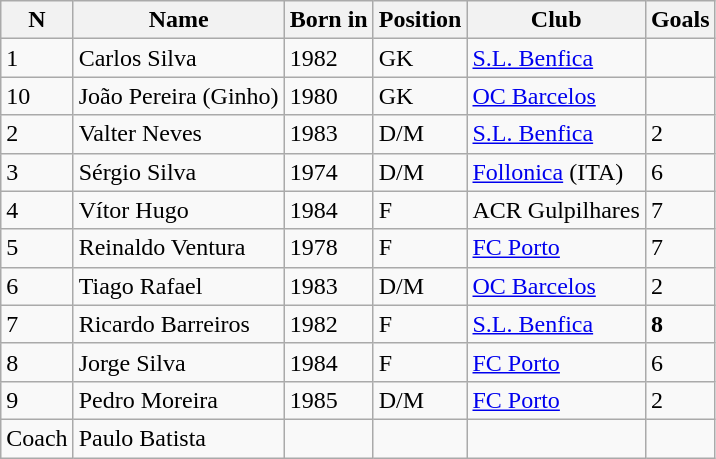<table class="wikitable">
<tr>
<th>N</th>
<th>Name</th>
<th>Born in</th>
<th>Position</th>
<th>Club</th>
<th>Goals</th>
</tr>
<tr>
<td>1</td>
<td>Carlos Silva</td>
<td>1982</td>
<td>GK</td>
<td><a href='#'>S.L. Benfica</a></td>
<td></td>
</tr>
<tr>
<td>10</td>
<td>João Pereira (Ginho)</td>
<td>1980</td>
<td>GK</td>
<td><a href='#'>OC Barcelos</a></td>
<td></td>
</tr>
<tr>
<td>2</td>
<td>Valter Neves</td>
<td>1983</td>
<td>D/M</td>
<td><a href='#'>S.L. Benfica</a></td>
<td>2</td>
</tr>
<tr>
<td>3</td>
<td>Sérgio Silva</td>
<td>1974</td>
<td>D/M</td>
<td><a href='#'>Follonica</a> (ITA)</td>
<td>6</td>
</tr>
<tr>
<td>4</td>
<td>Vítor Hugo</td>
<td>1984</td>
<td>F</td>
<td>ACR Gulpilhares</td>
<td>7</td>
</tr>
<tr>
<td>5</td>
<td>Reinaldo Ventura</td>
<td>1978</td>
<td>F</td>
<td><a href='#'>FC Porto</a></td>
<td>7</td>
</tr>
<tr>
<td>6</td>
<td>Tiago Rafael</td>
<td>1983</td>
<td>D/M</td>
<td><a href='#'>OC Barcelos</a></td>
<td>2</td>
</tr>
<tr>
<td>7</td>
<td>Ricardo Barreiros</td>
<td>1982</td>
<td>F</td>
<td><a href='#'>S.L. Benfica</a></td>
<td><strong>8</strong></td>
</tr>
<tr>
<td>8</td>
<td>Jorge Silva</td>
<td>1984</td>
<td>F</td>
<td><a href='#'>FC Porto</a></td>
<td>6</td>
</tr>
<tr>
<td>9</td>
<td>Pedro Moreira</td>
<td>1985</td>
<td>D/M</td>
<td><a href='#'>FC Porto</a></td>
<td>2</td>
</tr>
<tr>
<td>Coach</td>
<td>Paulo Batista</td>
<td></td>
<td></td>
<td></td>
</tr>
</table>
